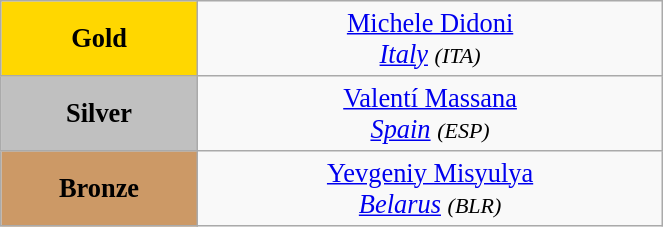<table class="wikitable" style=" text-align:center; font-size:110%;" width="35%">
<tr>
<td bgcolor="gold"><strong>Gold</strong></td>
<td> <a href='#'>Michele Didoni</a><br><em><a href='#'>Italy</a> <small>(ITA)</small></em></td>
</tr>
<tr>
<td bgcolor="silver"><strong>Silver</strong></td>
<td> <a href='#'>Valentí Massana</a><br><em><a href='#'>Spain</a> <small>(ESP)</small></em></td>
</tr>
<tr>
<td bgcolor="CC9966"><strong>Bronze</strong></td>
<td> <a href='#'>Yevgeniy Misyulya</a><br><em><a href='#'>Belarus</a> <small>(BLR)</small></em></td>
</tr>
</table>
